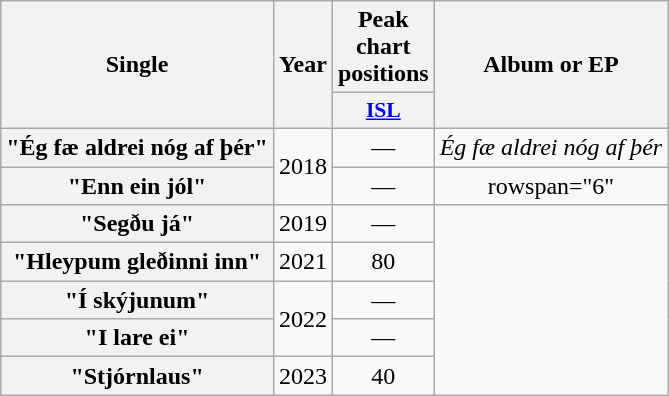<table class="wikitable plainrowheaders" style="text-align:center;">
<tr>
<th scope="col" rowspan="2">Single</th>
<th scope="col" rowspan="2">Year</th>
<th scope="col" colspan="1">Peak chart positions</th>
<th scope="col" rowspan="2">Album or EP</th>
</tr>
<tr>
<th scope="col" style="width:3em;font-size:90%;"><a href='#'>ISL</a><br></th>
</tr>
<tr>
<th scope="row">"Ég fæ aldrei nóg af þér"</th>
<td rowspan="2">2018</td>
<td>—</td>
<td><em>Ég fæ aldrei nóg af þér</em></td>
</tr>
<tr>
<th scope="row">"Enn ein jól"</th>
<td>—</td>
<td>rowspan="6" </td>
</tr>
<tr>
<th scope="row">"Segðu já"</th>
<td>2019</td>
<td>—</td>
</tr>
<tr>
<th scope="row">"Hleypum gleðinni inn"</th>
<td>2021</td>
<td>80</td>
</tr>
<tr>
<th scope="row">"Í skýjunum"</th>
<td rowspan="2">2022</td>
<td>—</td>
</tr>
<tr>
<th scope="row">"I lare ei"</th>
<td>—</td>
</tr>
<tr>
<th scope="row">"Stjórnlaus"</th>
<td>2023</td>
<td>40</td>
</tr>
</table>
